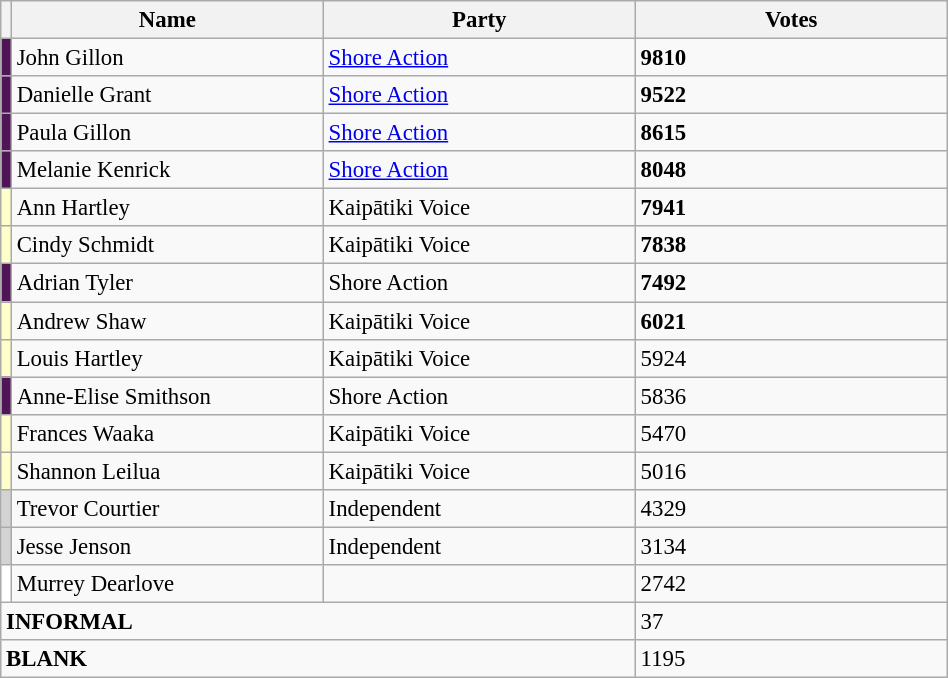<table width="50%" class="wikitable" style="font-size: 95%; width=20%;">
<tr>
<th width="1%"></th>
<th width="33%">Name</th>
<th width="33%">Party</th>
<th width="33%">Votes</th>
</tr>
<tr>
<td style="color:inherit;background:#501557"></td>
<td>John Gillon</td>
<td><a href='#'>Shore Action</a></td>
<td><strong>9810</strong></td>
</tr>
<tr>
<td style="color:inherit;background:#501557"></td>
<td>Danielle Grant</td>
<td><a href='#'>Shore Action</a></td>
<td><strong>9522</strong></td>
</tr>
<tr>
<td style="color:inherit;background:#501557"></td>
<td>Paula Gillon</td>
<td><a href='#'>Shore Action</a></td>
<td><strong>8615</strong></td>
</tr>
<tr>
<td style="color:inherit;background:#501557"></td>
<td>Melanie Kenrick</td>
<td><a href='#'>Shore Action</a></td>
<td><strong>8048</strong></td>
</tr>
<tr>
<td style="color:inherit;background:#ffffcc"></td>
<td>Ann Hartley</td>
<td>Kaipātiki Voice</td>
<td><strong>7941</strong></td>
</tr>
<tr>
<td style="color:inherit;background:#ffffcc"></td>
<td>Cindy Schmidt</td>
<td>Kaipātiki Voice</td>
<td><strong>7838</strong></td>
</tr>
<tr>
<td style="color:inherit;background:#501557"></td>
<td>Adrian Tyler</td>
<td>Shore Action</td>
<td><strong>7492</strong></td>
</tr>
<tr>
<td style="color:inherit;background:#ffffcc"></td>
<td>Andrew Shaw</td>
<td>Kaipātiki Voice</td>
<td><strong>6021</strong></td>
</tr>
<tr>
<td style="color:inherit;background:#ffffcc"></td>
<td>Louis Hartley</td>
<td>Kaipātiki Voice</td>
<td>5924</td>
</tr>
<tr>
<td style="color:inherit;background:#501557"></td>
<td>Anne-Elise Smithson</td>
<td>Shore Action</td>
<td>5836</td>
</tr>
<tr>
<td style="color:inherit;background:#ffffcc"></td>
<td>Frances Waaka</td>
<td>Kaipātiki Voice</td>
<td>5470</td>
</tr>
<tr>
<td style="color:inherit;background:#ffffcc"></td>
<td>Shannon Leilua</td>
<td>Kaipātiki Voice</td>
<td>5016</td>
</tr>
<tr>
<td bgcolor="lightgrey"></td>
<td>Trevor Courtier</td>
<td>Independent</td>
<td>4329</td>
</tr>
<tr>
<td bgcolor="lightgrey"></td>
<td>Jesse Jenson</td>
<td>Independent</td>
<td>3134</td>
</tr>
<tr>
<td style="color:inherit;background:#ffffff"></td>
<td>Murrey Dearlove</td>
<td></td>
<td>2742</td>
</tr>
<tr>
<td colspan="3"><strong>INFORMAL</strong></td>
<td>37</td>
</tr>
<tr>
<td colspan="3"><strong>BLANK</strong></td>
<td>1195</td>
</tr>
</table>
